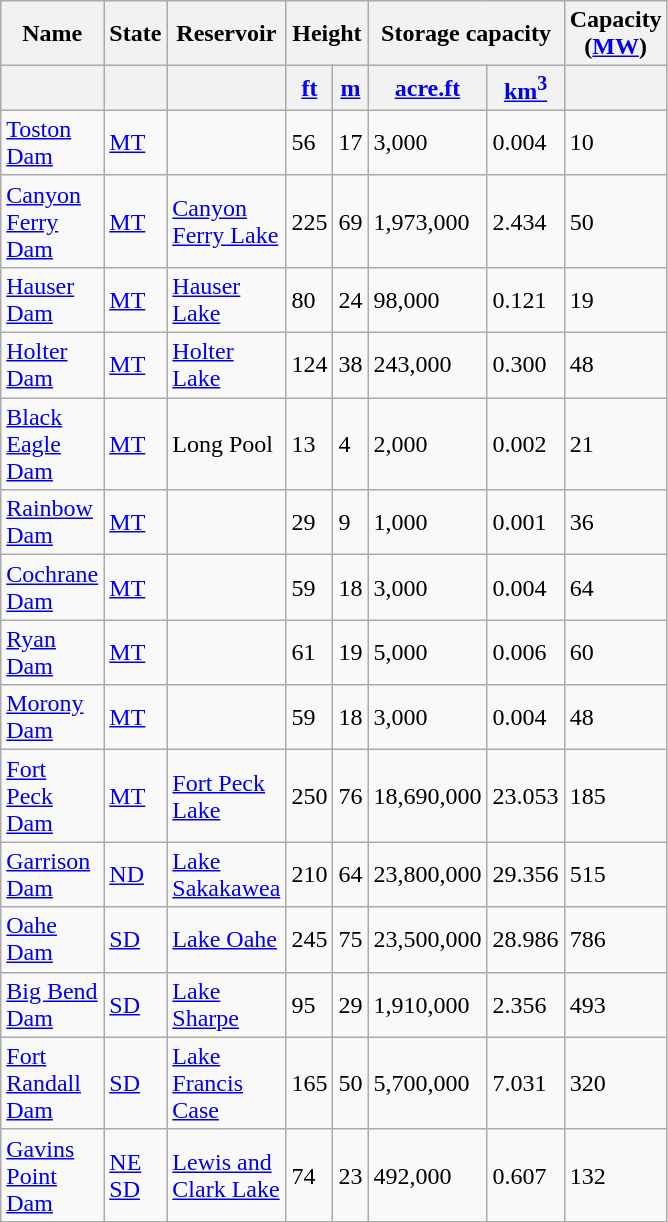<table class="wikitable sortable" border="1" width="27em">
<tr>
<th>Name</th>
<th>State</th>
<th>Reservoir</th>
<th colspan="2">Height</th>
<th colspan="2">Storage capacity</th>
<th>Capacity<br>(<a href='#'>MW</a>)</th>
</tr>
<tr>
<th></th>
<th></th>
<th></th>
<th><a href='#'>ft</a></th>
<th><a href='#'>m</a></th>
<th><a href='#'>acre.ft</a></th>
<th><a href='#'>km<sup>3</sup></a></th>
<th></th>
</tr>
<tr>
<td><a href='#'>Toston Dam</a></td>
<td><a href='#'>MT</a></td>
<td></td>
<td>56</td>
<td>17</td>
<td>3,000</td>
<td>0.004</td>
<td>10</td>
</tr>
<tr>
<td><a href='#'>Canyon Ferry Dam</a></td>
<td><a href='#'>MT</a></td>
<td><a href='#'>Canyon Ferry Lake</a></td>
<td>225</td>
<td>69</td>
<td>1,973,000</td>
<td>2.434</td>
<td>50</td>
</tr>
<tr>
<td><a href='#'>Hauser Dam</a></td>
<td><a href='#'>MT</a></td>
<td><a href='#'>Hauser Lake</a></td>
<td>80</td>
<td>24</td>
<td>98,000</td>
<td>0.121</td>
<td>19</td>
</tr>
<tr>
<td><a href='#'>Holter Dam</a></td>
<td><a href='#'>MT</a></td>
<td><a href='#'>Holter Lake</a></td>
<td>124</td>
<td>38</td>
<td>243,000</td>
<td>0.300</td>
<td>48</td>
</tr>
<tr>
<td><a href='#'>Black Eagle Dam</a></td>
<td><a href='#'>MT</a></td>
<td>Long Pool</td>
<td>13</td>
<td>4</td>
<td>2,000</td>
<td>0.002</td>
<td>21</td>
</tr>
<tr>
<td><a href='#'>Rainbow Dam</a></td>
<td><a href='#'>MT</a></td>
<td></td>
<td>29</td>
<td>9</td>
<td>1,000</td>
<td>0.001</td>
<td>36</td>
</tr>
<tr>
<td><a href='#'>Cochrane Dam</a></td>
<td><a href='#'>MT</a></td>
<td></td>
<td>59</td>
<td>18</td>
<td>3,000</td>
<td>0.004</td>
<td>64</td>
</tr>
<tr>
<td><a href='#'>Ryan Dam</a></td>
<td><a href='#'>MT</a></td>
<td></td>
<td>61</td>
<td>19</td>
<td>5,000</td>
<td>0.006</td>
<td>60</td>
</tr>
<tr>
<td><a href='#'>Morony Dam</a></td>
<td><a href='#'>MT</a></td>
<td></td>
<td>59</td>
<td>18</td>
<td>3,000</td>
<td>0.004</td>
<td>48</td>
</tr>
<tr>
<td><a href='#'>Fort Peck Dam</a></td>
<td><a href='#'>MT</a></td>
<td><a href='#'>Fort Peck Lake</a></td>
<td>250</td>
<td>76</td>
<td>18,690,000</td>
<td>23.053</td>
<td>185</td>
</tr>
<tr>
<td><a href='#'>Garrison Dam</a></td>
<td><a href='#'>ND</a></td>
<td><a href='#'>Lake Sakakawea</a></td>
<td>210</td>
<td>64</td>
<td>23,800,000</td>
<td>29.356</td>
<td>515</td>
</tr>
<tr>
<td><a href='#'>Oahe Dam</a></td>
<td><a href='#'>SD</a></td>
<td><a href='#'>Lake Oahe</a></td>
<td>245</td>
<td>75</td>
<td>23,500,000</td>
<td>28.986</td>
<td>786</td>
</tr>
<tr>
<td><a href='#'>Big Bend Dam</a></td>
<td><a href='#'>SD</a></td>
<td><a href='#'>Lake Sharpe</a></td>
<td>95</td>
<td>29</td>
<td>1,910,000</td>
<td>2.356</td>
<td>493</td>
</tr>
<tr>
<td><a href='#'>Fort Randall Dam</a></td>
<td><a href='#'>SD</a></td>
<td><a href='#'>Lake Francis Case</a></td>
<td>165</td>
<td>50</td>
<td>5,700,000</td>
<td>7.031</td>
<td>320</td>
</tr>
<tr>
<td><a href='#'>Gavins Point Dam</a></td>
<td><a href='#'>NE</a><br><a href='#'>SD</a></td>
<td><a href='#'>Lewis and Clark Lake</a></td>
<td>74</td>
<td>23</td>
<td>492,000</td>
<td>0.607</td>
<td>132</td>
</tr>
<tr>
</tr>
</table>
